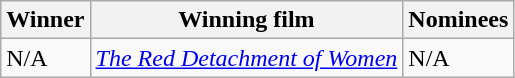<table class="wikitable">
<tr>
<th>Winner</th>
<th>Winning film</th>
<th>Nominees</th>
</tr>
<tr>
<td>N/A</td>
<td><em><a href='#'>The Red Detachment of Women</a></em></td>
<td>N/A</td>
</tr>
</table>
